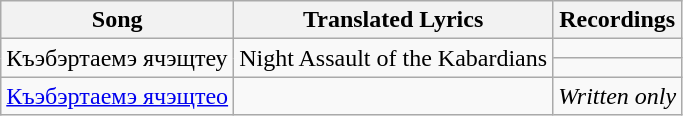<table class="wikitable">
<tr>
<th>Song</th>
<th>Translated Lyrics</th>
<th>Recordings</th>
</tr>
<tr>
<td rowspan="2">Къэбэртаемэ ячэщтеу</td>
<td rowspan="2">Night Assault of the Kabardians</td>
<td></td>
</tr>
<tr>
<td></td>
</tr>
<tr>
<td><a href='#'>Къэбэртаемэ ячэщтео</a></td>
<td></td>
<td><em>Written only</em></td>
</tr>
</table>
